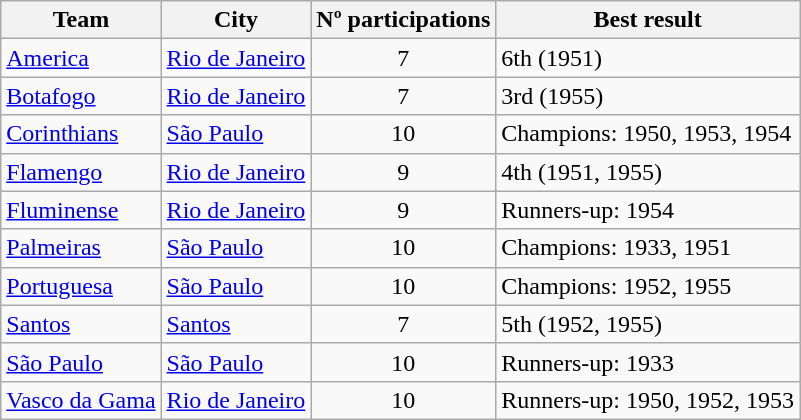<table class="wikitable sortable">
<tr>
<th>Team</th>
<th>City</th>
<th>Nº participations</th>
<th>Best result</th>
</tr>
<tr>
<td><a href='#'>America</a></td>
<td> <a href='#'>Rio de Janeiro</a></td>
<td align=center>7</td>
<td>6th (1951)</td>
</tr>
<tr>
<td><a href='#'>Botafogo</a></td>
<td> <a href='#'>Rio de Janeiro</a></td>
<td align=center>7</td>
<td>3rd (1955)</td>
</tr>
<tr>
<td><a href='#'>Corinthians</a></td>
<td> <a href='#'>São Paulo</a></td>
<td align=center>10</td>
<td>Champions: 1950, 1953, 1954</td>
</tr>
<tr>
<td><a href='#'>Flamengo</a></td>
<td> <a href='#'>Rio de Janeiro</a></td>
<td align=center>9</td>
<td>4th (1951, 1955)</td>
</tr>
<tr>
<td><a href='#'>Fluminense</a></td>
<td> <a href='#'>Rio de Janeiro</a></td>
<td align=center>9</td>
<td>Runners-up: 1954</td>
</tr>
<tr>
<td><a href='#'>Palmeiras</a></td>
<td> <a href='#'>São Paulo</a></td>
<td align=center>10</td>
<td>Champions: 1933, 1951</td>
</tr>
<tr>
<td><a href='#'>Portuguesa</a></td>
<td> <a href='#'>São Paulo</a></td>
<td align=center>10</td>
<td>Champions: 1952, 1955</td>
</tr>
<tr>
<td><a href='#'>Santos</a></td>
<td> <a href='#'>Santos</a></td>
<td align=center>7</td>
<td>5th (1952, 1955)</td>
</tr>
<tr>
<td><a href='#'>São Paulo</a></td>
<td> <a href='#'>São Paulo</a></td>
<td align=center>10</td>
<td>Runners-up: 1933</td>
</tr>
<tr>
<td><a href='#'>Vasco da Gama</a></td>
<td> <a href='#'>Rio de Janeiro</a></td>
<td align=center>10</td>
<td>Runners-up: 1950, 1952, 1953</td>
</tr>
</table>
